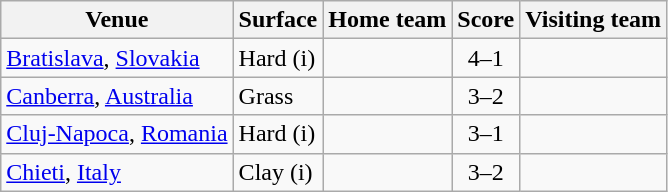<table class="wikitable" style="border:1px solid #aaa;">
<tr>
<th>Venue</th>
<th>Surface</th>
<th>Home team</th>
<th>Score</th>
<th>Visiting team</th>
</tr>
<tr>
<td><a href='#'>Bratislava</a>, <a href='#'>Slovakia</a></td>
<td>Hard (i)</td>
<td><strong></strong></td>
<td style="text-align:center;">4–1</td>
<td></td>
</tr>
<tr>
<td><a href='#'>Canberra</a>, <a href='#'>Australia</a></td>
<td>Grass</td>
<td><strong></strong></td>
<td style="text-align:center;">3–2</td>
<td></td>
</tr>
<tr>
<td><a href='#'>Cluj-Napoca</a>, <a href='#'>Romania</a></td>
<td>Hard (i)</td>
<td><strong></strong></td>
<td style="text-align:center;">3–1</td>
<td></td>
</tr>
<tr>
<td><a href='#'>Chieti</a>, <a href='#'>Italy</a></td>
<td>Clay (i)</td>
<td><strong></strong></td>
<td style="text-align:center;">3–2</td>
<td></td>
</tr>
</table>
